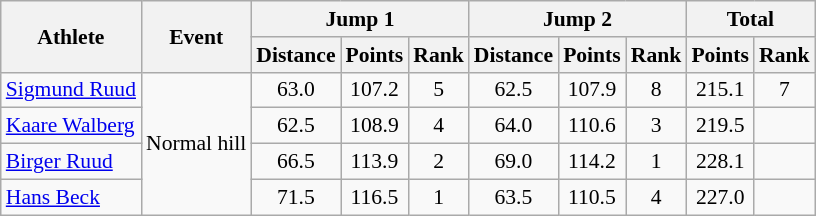<table class="wikitable" style="font-size:90%">
<tr>
<th rowspan="2">Athlete</th>
<th rowspan="2">Event</th>
<th colspan="3">Jump 1</th>
<th colspan="3">Jump 2</th>
<th colspan="2">Total</th>
</tr>
<tr>
<th>Distance</th>
<th>Points</th>
<th>Rank</th>
<th>Distance</th>
<th>Points</th>
<th>Rank</th>
<th>Points</th>
<th>Rank</th>
</tr>
<tr>
<td><a href='#'>Sigmund Ruud</a></td>
<td rowspan="4">Normal hill</td>
<td align="center">63.0</td>
<td align="center">107.2</td>
<td align="center">5</td>
<td align="center">62.5</td>
<td align="center">107.9</td>
<td align="center">8</td>
<td align="center">215.1</td>
<td align="center">7</td>
</tr>
<tr>
<td><a href='#'>Kaare Walberg</a></td>
<td align="center">62.5</td>
<td align="center">108.9</td>
<td align="center">4</td>
<td align="center">64.0</td>
<td align="center">110.6</td>
<td align="center">3</td>
<td align="center">219.5</td>
<td align="center"></td>
</tr>
<tr>
<td><a href='#'>Birger Ruud</a></td>
<td align="center">66.5</td>
<td align="center">113.9</td>
<td align="center">2</td>
<td align="center">69.0</td>
<td align="center">114.2</td>
<td align="center">1</td>
<td align="center">228.1</td>
<td align="center"></td>
</tr>
<tr>
<td><a href='#'>Hans Beck</a></td>
<td align="center">71.5</td>
<td align="center">116.5</td>
<td align="center">1</td>
<td align="center">63.5</td>
<td align="center">110.5</td>
<td align="center">4</td>
<td align="center">227.0</td>
<td align="center"></td>
</tr>
</table>
